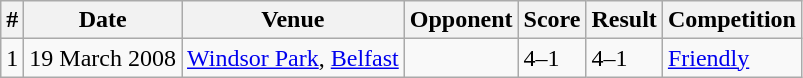<table class="wikitable">
<tr>
<th>#</th>
<th>Date</th>
<th>Venue</th>
<th>Opponent</th>
<th>Score</th>
<th>Result</th>
<th>Competition</th>
</tr>
<tr>
<td>1</td>
<td>19 March 2008</td>
<td><a href='#'>Windsor Park</a>, <a href='#'>Belfast</a></td>
<td></td>
<td>4–1</td>
<td>4–1</td>
<td><a href='#'>Friendly</a></td>
</tr>
</table>
